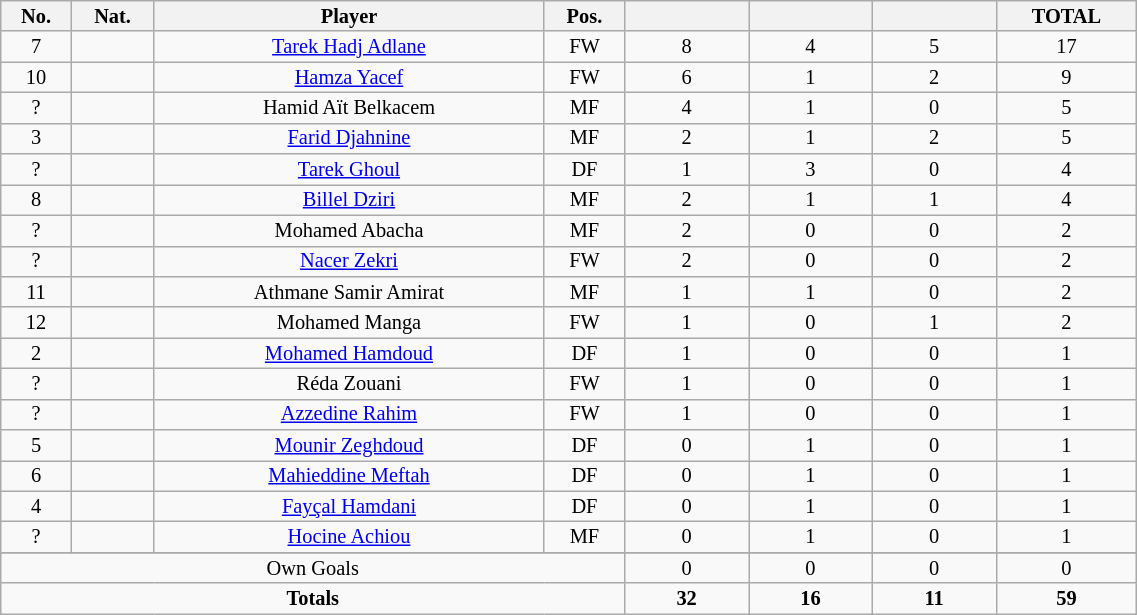<table class="wikitable sortable alternance"  style="font-size:85%; text-align:center; line-height:14px; width:60%;">
<tr>
<th width=10>No.</th>
<th width=10>Nat.</th>
<th width=140>Player</th>
<th width=10>Pos.</th>
<th width=40></th>
<th width=40></th>
<th width=40></th>
<th width=40>TOTAL</th>
</tr>
<tr>
<td>7</td>
<td></td>
<td><a href='#'>Tarek Hadj Adlane</a></td>
<td>FW</td>
<td>8</td>
<td>4</td>
<td>5</td>
<td>17</td>
</tr>
<tr>
<td>10</td>
<td></td>
<td><a href='#'>Hamza Yacef</a></td>
<td>FW</td>
<td>6</td>
<td>1</td>
<td>2</td>
<td>9</td>
</tr>
<tr>
<td>?</td>
<td></td>
<td>Hamid Aït Belkacem</td>
<td>MF</td>
<td>4</td>
<td>1</td>
<td>0</td>
<td>5</td>
</tr>
<tr>
<td>3</td>
<td></td>
<td><a href='#'>Farid Djahnine</a></td>
<td>MF</td>
<td>2</td>
<td>1</td>
<td>2</td>
<td>5</td>
</tr>
<tr>
<td>?</td>
<td></td>
<td><a href='#'>Tarek Ghoul</a></td>
<td>DF</td>
<td>1</td>
<td>3</td>
<td>0</td>
<td>4</td>
</tr>
<tr>
<td>8</td>
<td></td>
<td><a href='#'>Billel Dziri</a></td>
<td>MF</td>
<td>2</td>
<td>1</td>
<td>1</td>
<td>4</td>
</tr>
<tr>
<td>?</td>
<td></td>
<td>Mohamed Abacha</td>
<td>MF</td>
<td>2</td>
<td>0</td>
<td>0</td>
<td>2</td>
</tr>
<tr>
<td>?</td>
<td></td>
<td><a href='#'>Nacer Zekri</a></td>
<td>FW</td>
<td>2</td>
<td>0</td>
<td>0</td>
<td>2</td>
</tr>
<tr>
<td>11</td>
<td></td>
<td>Athmane Samir Amirat</td>
<td>MF</td>
<td>1</td>
<td>1</td>
<td>0</td>
<td>2</td>
</tr>
<tr>
<td>12</td>
<td></td>
<td>Mohamed Manga</td>
<td>FW</td>
<td>1</td>
<td>0</td>
<td>1</td>
<td>2</td>
</tr>
<tr>
<td>2</td>
<td></td>
<td><a href='#'>Mohamed Hamdoud</a></td>
<td>DF</td>
<td>1</td>
<td>0</td>
<td>0</td>
<td>1</td>
</tr>
<tr>
<td>?</td>
<td></td>
<td>Réda Zouani</td>
<td>FW</td>
<td>1</td>
<td>0</td>
<td>0</td>
<td>1</td>
</tr>
<tr>
<td>?</td>
<td></td>
<td><a href='#'>Azzedine Rahim</a></td>
<td>FW</td>
<td>1</td>
<td>0</td>
<td>0</td>
<td>1</td>
</tr>
<tr>
<td>5</td>
<td></td>
<td><a href='#'>Mounir Zeghdoud</a></td>
<td>DF</td>
<td>0</td>
<td>1</td>
<td>0</td>
<td>1</td>
</tr>
<tr>
<td>6</td>
<td></td>
<td><a href='#'>Mahieddine Meftah</a></td>
<td>DF</td>
<td>0</td>
<td>1</td>
<td>0</td>
<td>1</td>
</tr>
<tr>
<td>4</td>
<td></td>
<td><a href='#'>Fayçal Hamdani</a></td>
<td>DF</td>
<td>0</td>
<td>1</td>
<td>0</td>
<td>1</td>
</tr>
<tr>
<td>?</td>
<td></td>
<td><a href='#'>Hocine Achiou</a></td>
<td>MF</td>
<td>0</td>
<td>1</td>
<td>0</td>
<td>1</td>
</tr>
<tr>
</tr>
<tr class="sortbottom">
<td colspan="4">Own Goals</td>
<td>0</td>
<td>0</td>
<td>0</td>
<td>0</td>
</tr>
<tr class="sortbottom">
<td colspan="4"><strong>Totals</strong></td>
<td><strong>32</strong></td>
<td><strong>16</strong></td>
<td><strong>11</strong></td>
<td><strong>59</strong></td>
</tr>
</table>
